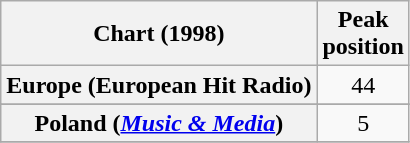<table class="wikitable sortable plainrowheaders" style="text-align:center">
<tr>
<th>Chart (1998)</th>
<th>Peak<br>position</th>
</tr>
<tr>
<th scope="row">Europe (European Hit Radio)</th>
<td align="center">44</td>
</tr>
<tr>
</tr>
<tr>
<th scope="row">Poland (<em><a href='#'>Music & Media</a></em>)</th>
<td style="text-align:center;">5</td>
</tr>
<tr>
</tr>
</table>
